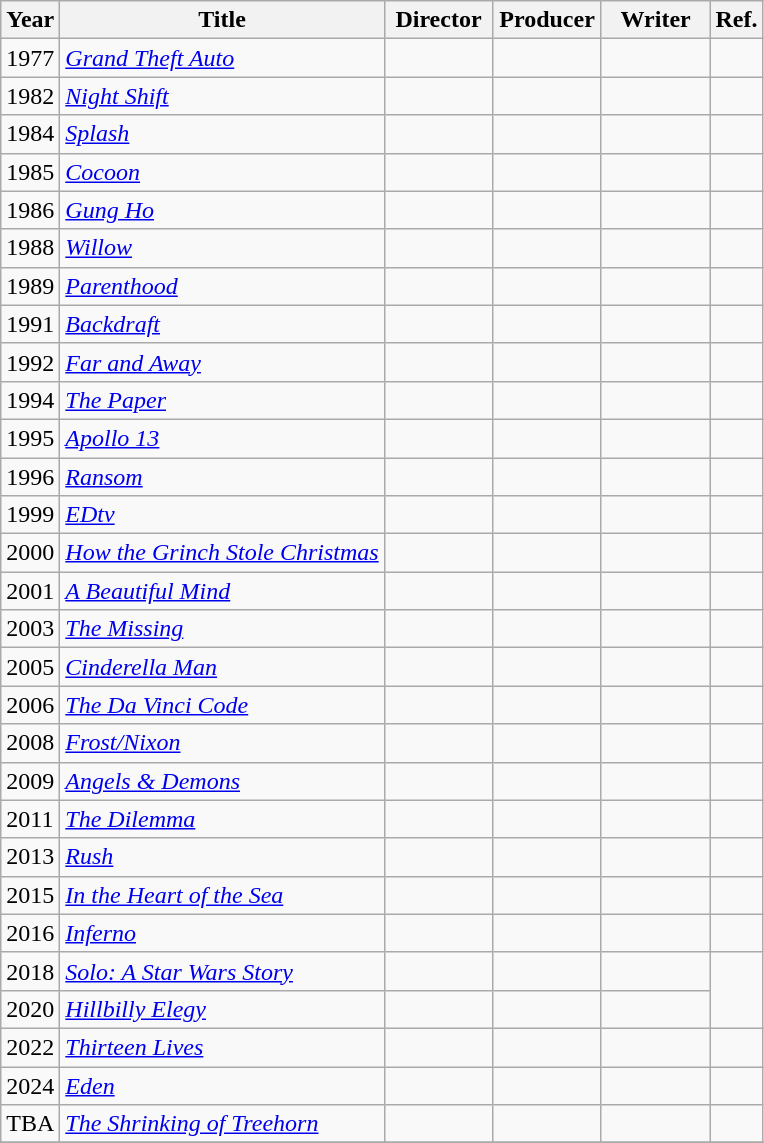<table class="wikitable">
<tr>
<th>Year</th>
<th>Title</th>
<th width=65>Director</th>
<th width=65>Producer</th>
<th width=65>Writer</th>
<th>Ref.</th>
</tr>
<tr>
<td>1977</td>
<td><em><a href='#'>Grand Theft Auto</a></em></td>
<td></td>
<td></td>
<td></td>
<td></td>
</tr>
<tr>
<td>1982</td>
<td><em><a href='#'>Night Shift</a></em></td>
<td></td>
<td></td>
<td></td>
<td></td>
</tr>
<tr>
<td>1984</td>
<td><em><a href='#'>Splash</a></em></td>
<td></td>
<td></td>
<td></td>
<td></td>
</tr>
<tr>
<td>1985</td>
<td><em><a href='#'>Cocoon</a></em></td>
<td></td>
<td></td>
<td></td>
<td></td>
</tr>
<tr>
<td>1986</td>
<td><em><a href='#'>Gung Ho</a></em></td>
<td></td>
<td></td>
<td></td>
<td></td>
</tr>
<tr>
<td>1988</td>
<td><em><a href='#'>Willow</a></em></td>
<td></td>
<td></td>
<td></td>
<td></td>
</tr>
<tr>
<td>1989</td>
<td><em><a href='#'>Parenthood</a></em></td>
<td></td>
<td></td>
<td></td>
<td></td>
</tr>
<tr>
<td>1991</td>
<td><em><a href='#'>Backdraft</a></em></td>
<td></td>
<td></td>
<td></td>
<td></td>
</tr>
<tr>
<td>1992</td>
<td><em><a href='#'>Far and Away</a></em></td>
<td></td>
<td></td>
<td></td>
<td></td>
</tr>
<tr>
<td>1994</td>
<td><em><a href='#'>The Paper</a></em></td>
<td></td>
<td></td>
<td></td>
<td></td>
</tr>
<tr>
<td>1995</td>
<td><em><a href='#'>Apollo 13</a></em></td>
<td></td>
<td></td>
<td></td>
<td></td>
</tr>
<tr>
<td>1996</td>
<td><em><a href='#'>Ransom</a></em></td>
<td></td>
<td></td>
<td></td>
<td></td>
</tr>
<tr>
<td>1999</td>
<td><em><a href='#'>EDtv</a></em></td>
<td></td>
<td></td>
<td></td>
<td></td>
</tr>
<tr>
<td>2000</td>
<td><em><a href='#'>How the Grinch Stole Christmas</a></em></td>
<td></td>
<td></td>
<td></td>
<td></td>
</tr>
<tr>
<td>2001</td>
<td><em><a href='#'>A Beautiful Mind</a></em></td>
<td></td>
<td></td>
<td></td>
<td></td>
</tr>
<tr>
<td>2003</td>
<td><em><a href='#'>The Missing</a></em></td>
<td></td>
<td></td>
<td></td>
<td></td>
</tr>
<tr>
<td>2005</td>
<td><em><a href='#'>Cinderella Man</a></em></td>
<td></td>
<td></td>
<td></td>
<td></td>
</tr>
<tr>
<td>2006</td>
<td><em><a href='#'>The Da Vinci Code</a></em></td>
<td></td>
<td></td>
<td></td>
<td></td>
</tr>
<tr>
<td>2008</td>
<td><em><a href='#'>Frost/Nixon</a></em></td>
<td></td>
<td></td>
<td></td>
<td></td>
</tr>
<tr>
<td>2009</td>
<td><em><a href='#'>Angels & Demons</a></em></td>
<td></td>
<td></td>
<td></td>
<td></td>
</tr>
<tr>
<td>2011</td>
<td><em><a href='#'>The Dilemma</a></em></td>
<td></td>
<td></td>
<td></td>
<td></td>
</tr>
<tr>
<td>2013</td>
<td><em><a href='#'>Rush</a></em></td>
<td></td>
<td></td>
<td></td>
<td></td>
</tr>
<tr>
<td>2015</td>
<td><em><a href='#'>In the Heart of the Sea</a></em></td>
<td></td>
<td></td>
<td></td>
<td></td>
</tr>
<tr>
<td>2016</td>
<td><em><a href='#'>Inferno</a></em></td>
<td></td>
<td></td>
<td></td>
<td></td>
</tr>
<tr>
<td>2018</td>
<td><em><a href='#'>Solo: A Star Wars Story</a></em></td>
<td></td>
<td></td>
<td></td>
<td rowspan=2></td>
</tr>
<tr>
<td>2020</td>
<td><em><a href='#'>Hillbilly Elegy</a></em></td>
<td></td>
<td></td>
<td></td>
</tr>
<tr>
<td>2022</td>
<td><em><a href='#'>Thirteen Lives</a></em></td>
<td></td>
<td></td>
<td></td>
<td></td>
</tr>
<tr>
<td>2024</td>
<td><em><a href='#'>Eden</a></em></td>
<td></td>
<td></td>
<td></td>
<td></td>
</tr>
<tr>
<td>TBA</td>
<td><em><a href='#'>The Shrinking of Treehorn</a></em></td>
<td></td>
<td></td>
<td></td>
<td></td>
</tr>
<tr>
</tr>
</table>
